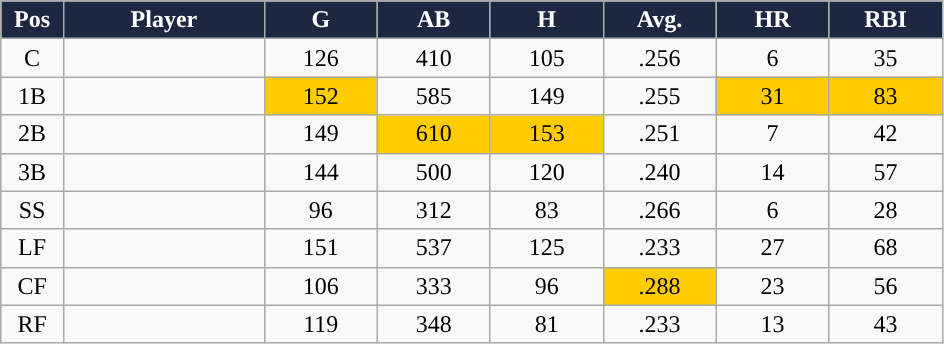<table class="wikitable sortable">
<tr>
<th style="background:#1c2841; color:white; width:5%;">Pos</th>
<th style="background:#1c2841; color:white; width:16%;">Player</th>
<th style="background:#1c2841; color:white; width:9%;">G</th>
<th style="background:#1c2841; color:white; width:9%;">AB</th>
<th style="background:#1c2841; color:white; width:9%;">H</th>
<th style="background:#1c2841; color:white; width:9%;">Avg.</th>
<th style="background:#1c2841; color:white; width:9%;">HR</th>
<th style="background:#1c2841; color:white; width:9%;">RBI</th>
</tr>
<tr style="text-align:center;">
<td>C</td>
<td></td>
<td>126</td>
<td>410</td>
<td>105</td>
<td>.256</td>
<td>6</td>
<td>35</td>
</tr>
<tr align="center">
<td>1B</td>
<td></td>
<td style="background:#fc0;">152</td>
<td>585</td>
<td>149</td>
<td>.255</td>
<td style="background:#fc0;">31</td>
<td style="background:#fc0;">83</td>
</tr>
<tr align="center">
<td>2B</td>
<td></td>
<td>149</td>
<td style="background:#fc0;">610</td>
<td style="background:#fc0;">153</td>
<td>.251</td>
<td>7</td>
<td>42</td>
</tr>
<tr align="center">
<td>3B</td>
<td></td>
<td>144</td>
<td>500</td>
<td>120</td>
<td>.240</td>
<td>14</td>
<td>57</td>
</tr>
<tr align="center">
<td>SS</td>
<td></td>
<td>96</td>
<td>312</td>
<td>83</td>
<td>.266</td>
<td>6</td>
<td>28</td>
</tr>
<tr align="center">
<td>LF</td>
<td></td>
<td>151</td>
<td>537</td>
<td>125</td>
<td>.233</td>
<td>27</td>
<td>68</td>
</tr>
<tr align="center">
<td>CF</td>
<td></td>
<td>106</td>
<td>333</td>
<td>96</td>
<td style="background:#fc0;">.288</td>
<td>23</td>
<td>56</td>
</tr>
<tr align="center">
<td>RF</td>
<td></td>
<td>119</td>
<td>348</td>
<td>81</td>
<td>.233</td>
<td>13</td>
<td>43</td>
</tr>
</table>
